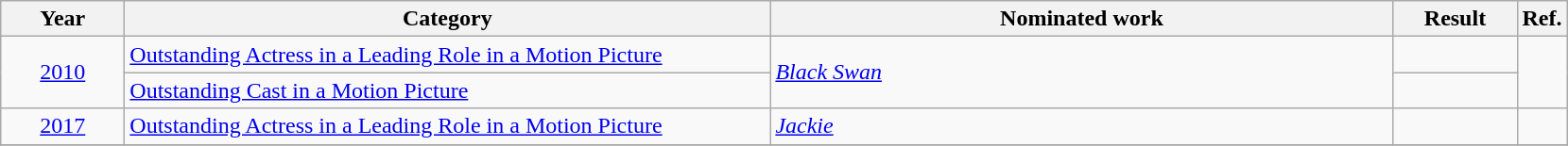<table class=wikitable>
<tr>
<th scope="col" style="width:5em;">Year</th>
<th scope="col" style="width:28em;">Category</th>
<th scope="col" style="width:27em;">Nominated work</th>
<th scope="col" style="width:5em;">Result</th>
<th>Ref.</th>
</tr>
<tr>
<td style="text-align:center;", rowspan="2" scope="row"><a href='#'>2010</a></td>
<td><a href='#'>Outstanding Actress in a Leading Role in a Motion Picture</a></td>
<td rowspan="2"><em><a href='#'>Black Swan</a></em></td>
<td></td>
<td rowspan="2" style="text-align:center;"></td>
</tr>
<tr>
<td rowspan="1" scope="row"><a href='#'>Outstanding Cast in a Motion Picture</a></td>
<td></td>
</tr>
<tr>
<td style="text-align:center;"><a href='#'>2017</a></td>
<td><a href='#'>Outstanding Actress in a Leading Role in a Motion Picture</a></td>
<td><em><a href='#'>Jackie</a></em></td>
<td></td>
<td style="text-align:center;"></td>
</tr>
<tr>
</tr>
</table>
